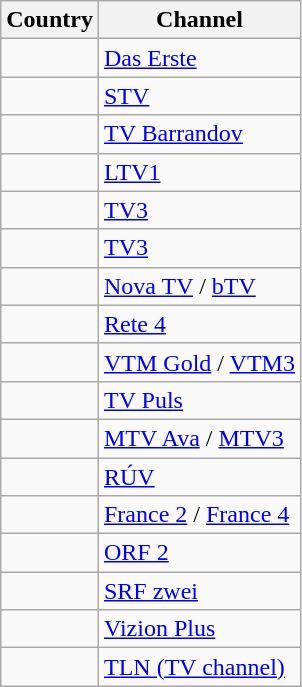<table class=wikitable>
<tr>
<th>Country</th>
<th>Channel</th>
</tr>
<tr>
<td></td>
<td><a href='#'>Das Erste</a></td>
</tr>
<tr>
<td></td>
<td><a href='#'>STV</a></td>
</tr>
<tr>
<td></td>
<td><a href='#'>TV Barrandov</a></td>
</tr>
<tr>
<td></td>
<td><a href='#'>LTV1</a></td>
</tr>
<tr>
<td></td>
<td><a href='#'>TV3</a></td>
</tr>
<tr>
<td></td>
<td><a href='#'>TV3</a></td>
</tr>
<tr>
<td></td>
<td><a href='#'>Nova TV</a> / <a href='#'>bTV</a></td>
</tr>
<tr>
<td></td>
<td><a href='#'>Rete 4</a></td>
</tr>
<tr>
<td></td>
<td><a href='#'>VTM Gold</a> / <a href='#'>VTM3</a></td>
</tr>
<tr>
<td></td>
<td><a href='#'>TV Puls</a></td>
</tr>
<tr>
<td></td>
<td><a href='#'>MTV Ava</a> / <a href='#'>MTV3</a></td>
</tr>
<tr>
<td></td>
<td><a href='#'>RÚV</a></td>
</tr>
<tr>
<td></td>
<td><a href='#'>France 2</a> / <a href='#'>France 4</a></td>
</tr>
<tr>
<td></td>
<td><a href='#'>ORF 2</a></td>
</tr>
<tr>
<td></td>
<td><a href='#'>SRF zwei</a></td>
</tr>
<tr>
<td></td>
<td><a href='#'>Vizion Plus</a></td>
</tr>
<tr>
<td></td>
<td><a href='#'>TLN (TV channel)</a></td>
</tr>
</table>
